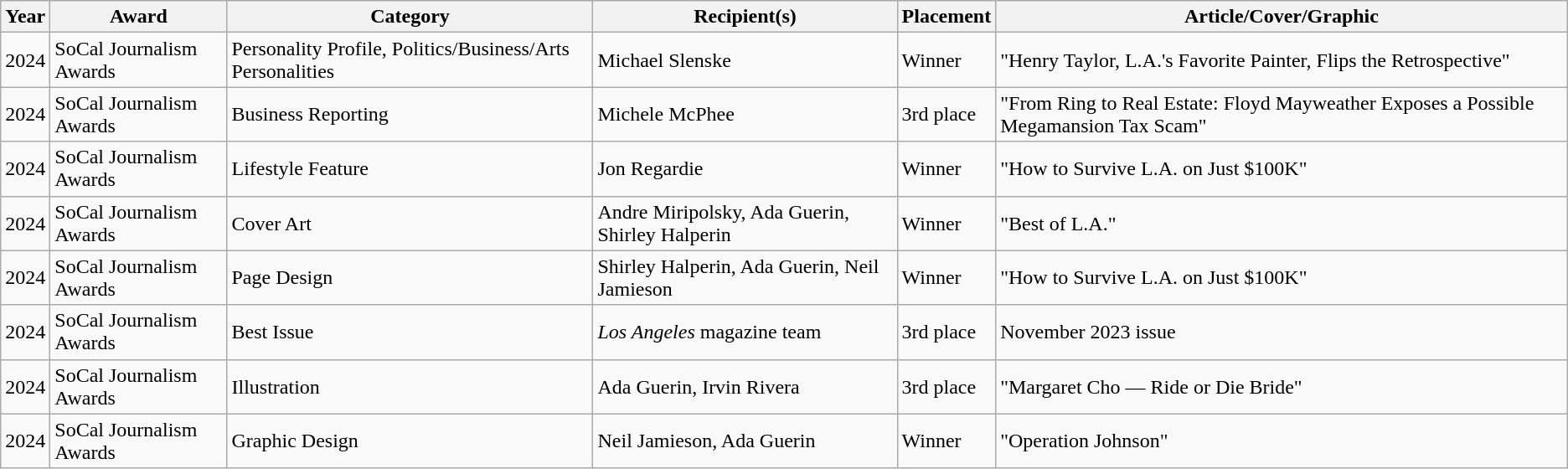<table class="wikitable sortable">
<tr>
<th>Year</th>
<th>Award</th>
<th>Category</th>
<th>Recipient(s)</th>
<th>Placement</th>
<th>Article/Cover/Graphic</th>
</tr>
<tr>
<td>2024</td>
<td>SoCal Journalism Awards</td>
<td>Personality Profile, Politics/Business/Arts Personalities</td>
<td>Michael Slenske</td>
<td>Winner</td>
<td>"Henry Taylor, L.A.'s Favorite Painter, Flips the Retrospective"</td>
</tr>
<tr>
<td>2024</td>
<td>SoCal Journalism Awards</td>
<td>Business Reporting</td>
<td>Michele McPhee</td>
<td>3rd place</td>
<td>"From Ring to Real Estate: Floyd Mayweather Exposes a Possible Megamansion Tax Scam"</td>
</tr>
<tr>
<td>2024</td>
<td>SoCal Journalism Awards</td>
<td>Lifestyle Feature</td>
<td>Jon Regardie</td>
<td>Winner</td>
<td>"How to Survive L.A. on Just $100K"</td>
</tr>
<tr>
<td>2024</td>
<td>SoCal Journalism Awards</td>
<td>Cover Art</td>
<td>Andre Miripolsky, Ada Guerin, Shirley Halperin</td>
<td>Winner</td>
<td>"Best of L.A."</td>
</tr>
<tr>
<td>2024</td>
<td>SoCal Journalism Awards</td>
<td>Page Design</td>
<td>Shirley Halperin, Ada Guerin, Neil Jamieson</td>
<td>Winner</td>
<td>"How to Survive L.A. on Just $100K"</td>
</tr>
<tr>
<td>2024</td>
<td>SoCal Journalism Awards</td>
<td>Best Issue</td>
<td><em>Los Angeles</em> magazine team</td>
<td>3rd place</td>
<td>November 2023 issue</td>
</tr>
<tr>
<td>2024</td>
<td>SoCal Journalism Awards</td>
<td>Illustration</td>
<td>Ada Guerin, Irvin Rivera</td>
<td>3rd place</td>
<td>"Margaret Cho — Ride or Die Bride"</td>
</tr>
<tr>
<td>2024</td>
<td>SoCal Journalism Awards</td>
<td>Graphic Design</td>
<td>Neil Jamieson, Ada Guerin</td>
<td>Winner</td>
<td>"Operation Johnson"</td>
</tr>
</table>
